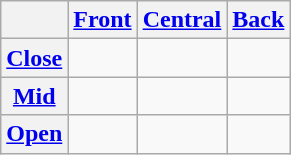<table class="wikitable" style=text-align:center>
<tr>
<th></th>
<th><a href='#'>Front</a></th>
<th><a href='#'>Central</a></th>
<th><a href='#'>Back</a></th>
</tr>
<tr>
<th><a href='#'>Close</a></th>
<td> </td>
<td></td>
<td> </td>
</tr>
<tr>
<th><a href='#'>Mid</a></th>
<td></td>
<td></td>
<td> </td>
</tr>
<tr>
<th><a href='#'>Open</a></th>
<td></td>
<td> </td>
<td></td>
</tr>
</table>
